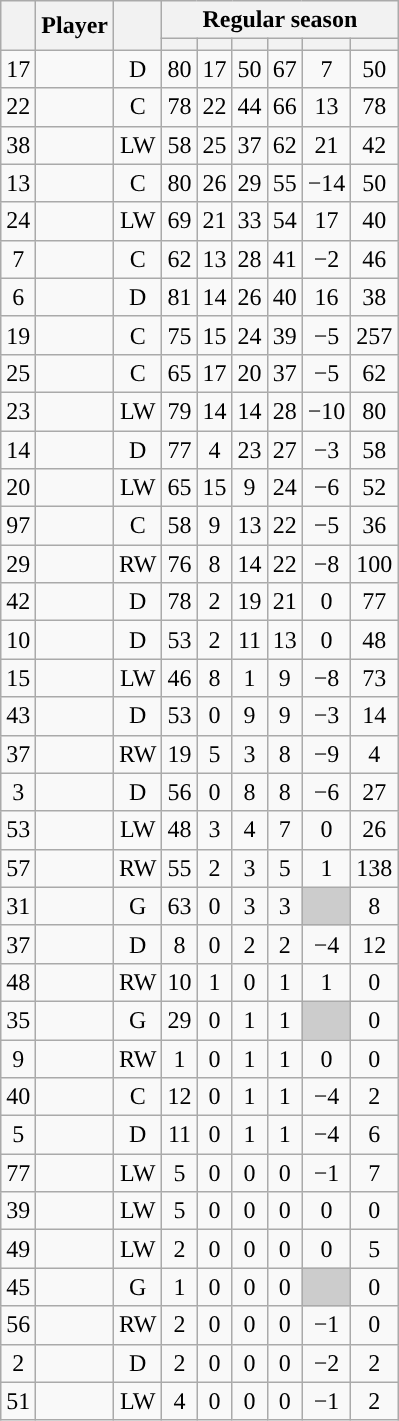<table class="wikitable sortable plainrowheaders" style="text-align:center;">
<tr>
<th scope="col" data-sort-type="number" rowspan="2"></th>
<th scope="col" rowspan="2">Player</th>
<th scope="col" rowspan="2"></th>
<th scope=colgroup colspan=6>Regular season</th>
</tr>
<tr>
<th scope="col" data-sort-type="number"></th>
<th scope="col" data-sort-type="number"></th>
<th scope="col" data-sort-type="number"></th>
<th scope="col" data-sort-type="number"></th>
<th scope="col" data-sort-type="number"></th>
<th scope="col" data-sort-type="number"></th>
</tr>
<tr>
<td scope="row">17</td>
<td align="left"></td>
<td>D</td>
<td>80</td>
<td>17</td>
<td>50</td>
<td>67</td>
<td>7</td>
<td>50</td>
</tr>
<tr>
<td scope="row">22</td>
<td align="left"></td>
<td>C</td>
<td>78</td>
<td>22</td>
<td>44</td>
<td>66</td>
<td>13</td>
<td>78</td>
</tr>
<tr>
<td scope="row">38</td>
<td align="left"></td>
<td>LW</td>
<td>58</td>
<td>25</td>
<td>37</td>
<td>62</td>
<td>21</td>
<td>42</td>
</tr>
<tr>
<td scope="row">13</td>
<td align="left"></td>
<td>C</td>
<td>80</td>
<td>26</td>
<td>29</td>
<td>55</td>
<td>−14</td>
<td>50</td>
</tr>
<tr>
<td scope="row">24</td>
<td align="left"></td>
<td>LW</td>
<td>69</td>
<td>21</td>
<td>33</td>
<td>54</td>
<td>17</td>
<td>40</td>
</tr>
<tr>
<td scope="row">7</td>
<td align="left"></td>
<td>C</td>
<td>62</td>
<td>13</td>
<td>28</td>
<td>41</td>
<td>−2</td>
<td>46</td>
</tr>
<tr>
<td scope="row">6</td>
<td align="left"></td>
<td>D</td>
<td>81</td>
<td>14</td>
<td>26</td>
<td>40</td>
<td>16</td>
<td>38</td>
</tr>
<tr>
<td scope="row">19</td>
<td align="left"></td>
<td>C</td>
<td>75</td>
<td>15</td>
<td>24</td>
<td>39</td>
<td>−5</td>
<td>257</td>
</tr>
<tr>
<td scope="row">25</td>
<td align="left"></td>
<td>C</td>
<td>65</td>
<td>17</td>
<td>20</td>
<td>37</td>
<td>−5</td>
<td>62</td>
</tr>
<tr>
<td scope="row">23</td>
<td align="left"></td>
<td>LW</td>
<td>79</td>
<td>14</td>
<td>14</td>
<td>28</td>
<td>−10</td>
<td>80</td>
</tr>
<tr>
<td scope="row">14</td>
<td align="left"></td>
<td>D</td>
<td>77</td>
<td>4</td>
<td>23</td>
<td>27</td>
<td>−3</td>
<td>58</td>
</tr>
<tr>
<td scope="row">20</td>
<td align="left"></td>
<td>LW</td>
<td>65</td>
<td>15</td>
<td>9</td>
<td>24</td>
<td>−6</td>
<td>52</td>
</tr>
<tr>
<td scope="row">97</td>
<td align="left"></td>
<td>C</td>
<td>58</td>
<td>9</td>
<td>13</td>
<td>22</td>
<td>−5</td>
<td>36</td>
</tr>
<tr>
<td scope="row">29</td>
<td align="left"></td>
<td>RW</td>
<td>76</td>
<td>8</td>
<td>14</td>
<td>22</td>
<td>−8</td>
<td>100</td>
</tr>
<tr>
<td scope="row">42</td>
<td align="left"></td>
<td>D</td>
<td>78</td>
<td>2</td>
<td>19</td>
<td>21</td>
<td>0</td>
<td>77</td>
</tr>
<tr>
<td scope="row">10</td>
<td align="left"></td>
<td>D</td>
<td>53</td>
<td>2</td>
<td>11</td>
<td>13</td>
<td>0</td>
<td>48</td>
</tr>
<tr>
<td scope="row">15</td>
<td align="left"></td>
<td>LW</td>
<td>46</td>
<td>8</td>
<td>1</td>
<td>9</td>
<td>−8</td>
<td>73</td>
</tr>
<tr>
<td scope="row">43</td>
<td align="left"></td>
<td>D</td>
<td>53</td>
<td>0</td>
<td>9</td>
<td>9</td>
<td>−3</td>
<td>14</td>
</tr>
<tr>
<td scope="row">37</td>
<td align="left"></td>
<td>RW</td>
<td>19</td>
<td>5</td>
<td>3</td>
<td>8</td>
<td>−9</td>
<td>4</td>
</tr>
<tr>
<td scope="row">3</td>
<td align="left"></td>
<td>D</td>
<td>56</td>
<td>0</td>
<td>8</td>
<td>8</td>
<td>−6</td>
<td>27</td>
</tr>
<tr>
<td scope="row">53</td>
<td align="left"></td>
<td>LW</td>
<td>48</td>
<td>3</td>
<td>4</td>
<td>7</td>
<td>0</td>
<td>26</td>
</tr>
<tr>
<td scope="row">57</td>
<td align="left"></td>
<td>RW</td>
<td>55</td>
<td>2</td>
<td>3</td>
<td>5</td>
<td>1</td>
<td>138</td>
</tr>
<tr>
<td scope="row">31</td>
<td align="left"></td>
<td>G</td>
<td>63</td>
<td>0</td>
<td>3</td>
<td>3</td>
<td style="background:#ccc"></td>
<td>8</td>
</tr>
<tr>
<td scope="row">37</td>
<td align="left"></td>
<td>D</td>
<td>8</td>
<td>0</td>
<td>2</td>
<td>2</td>
<td>−4</td>
<td>12</td>
</tr>
<tr>
<td scope="row">48</td>
<td align="left"></td>
<td>RW</td>
<td>10</td>
<td>1</td>
<td>0</td>
<td>1</td>
<td>1</td>
<td>0</td>
</tr>
<tr>
<td scope="row">35</td>
<td align="left"></td>
<td>G</td>
<td>29</td>
<td>0</td>
<td>1</td>
<td>1</td>
<td style="background:#ccc"></td>
<td>0</td>
</tr>
<tr>
<td scope="row">9</td>
<td align="left"></td>
<td>RW</td>
<td>1</td>
<td>0</td>
<td>1</td>
<td>1</td>
<td>0</td>
<td>0</td>
</tr>
<tr>
<td scope="row">40</td>
<td align="left"></td>
<td>C</td>
<td>12</td>
<td>0</td>
<td>1</td>
<td>1</td>
<td>−4</td>
<td>2</td>
</tr>
<tr>
<td scope="row">5</td>
<td align="left"></td>
<td>D</td>
<td>11</td>
<td>0</td>
<td>1</td>
<td>1</td>
<td>−4</td>
<td>6</td>
</tr>
<tr>
<td scope="row">77</td>
<td align="left"></td>
<td>LW</td>
<td>5</td>
<td>0</td>
<td>0</td>
<td>0</td>
<td>−1</td>
<td>7</td>
</tr>
<tr>
<td scope="row">39</td>
<td align="left"></td>
<td>LW</td>
<td>5</td>
<td>0</td>
<td>0</td>
<td>0</td>
<td>0</td>
<td>0</td>
</tr>
<tr>
<td scope="row">49</td>
<td align="left"></td>
<td>LW</td>
<td>2</td>
<td>0</td>
<td>0</td>
<td>0</td>
<td>0</td>
<td>5</td>
</tr>
<tr>
<td scope="row">45</td>
<td align="left"></td>
<td>G</td>
<td>1</td>
<td>0</td>
<td>0</td>
<td>0</td>
<td style="background:#ccc"></td>
<td>0</td>
</tr>
<tr>
<td scope="row">56</td>
<td align="left"></td>
<td>RW</td>
<td>2</td>
<td>0</td>
<td>0</td>
<td>0</td>
<td>−1</td>
<td>0</td>
</tr>
<tr>
<td scope="row">2</td>
<td align="left"></td>
<td>D</td>
<td>2</td>
<td>0</td>
<td>0</td>
<td>0</td>
<td>−2</td>
<td>2</td>
</tr>
<tr>
<td scope="row">51</td>
<td align="left"></td>
<td>LW</td>
<td>4</td>
<td>0</td>
<td>0</td>
<td>0</td>
<td>−1</td>
<td>2</td>
</tr>
</table>
